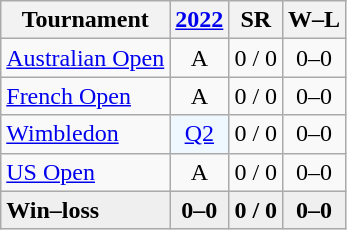<table class="wikitable" style=text-align:center>
<tr>
<th>Tournament</th>
<th><a href='#'>2022</a></th>
<th>SR</th>
<th>W–L</th>
</tr>
<tr>
<td align=left><a href='#'>Australian Open</a></td>
<td>A</td>
<td>0 / 0</td>
<td>0–0</td>
</tr>
<tr>
<td align=left><a href='#'>French Open</a></td>
<td>A</td>
<td>0 / 0</td>
<td>0–0</td>
</tr>
<tr>
<td align=left><a href='#'>Wimbledon</a></td>
<td bgcolor=f0f8ff><a href='#'>Q2</a></td>
<td>0 / 0</td>
<td>0–0</td>
</tr>
<tr>
<td align=left><a href='#'>US Open</a></td>
<td>A</td>
<td>0 / 0</td>
<td>0–0</td>
</tr>
<tr style=background:#efefef;font-weight:bold>
<td align=left>Win–loss</td>
<td>0–0</td>
<td>0 / 0</td>
<td>0–0</td>
</tr>
</table>
